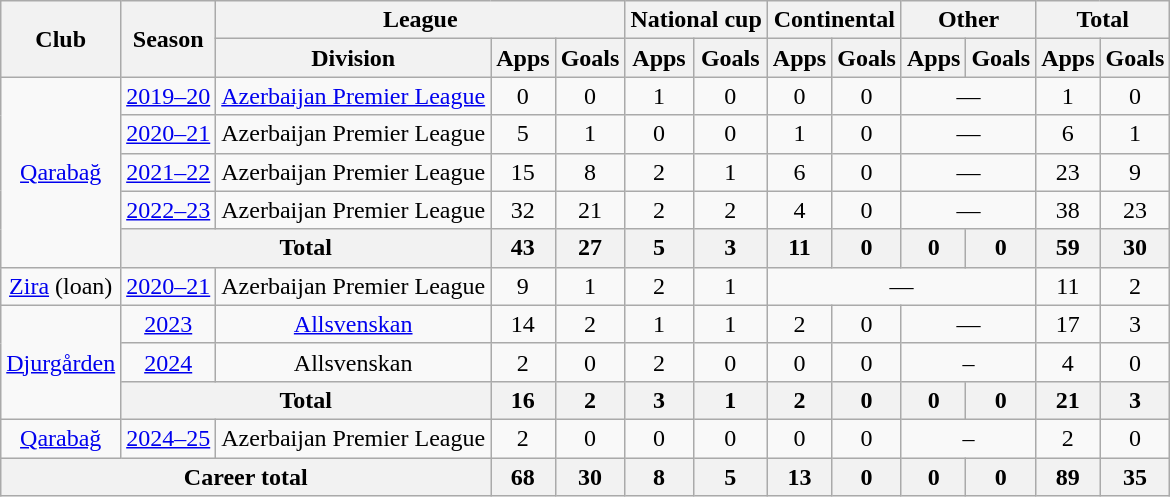<table class="wikitable" style="text-align:center">
<tr>
<th rowspan="2">Club</th>
<th rowspan="2">Season</th>
<th colspan="3">League</th>
<th colspan="2">National cup</th>
<th colspan="2">Continental</th>
<th colspan="2">Other</th>
<th colspan="2">Total</th>
</tr>
<tr>
<th>Division</th>
<th>Apps</th>
<th>Goals</th>
<th>Apps</th>
<th>Goals</th>
<th>Apps</th>
<th>Goals</th>
<th>Apps</th>
<th>Goals</th>
<th>Apps</th>
<th>Goals</th>
</tr>
<tr>
<td rowspan="5"><a href='#'>Qarabağ</a></td>
<td><a href='#'>2019–20</a></td>
<td><a href='#'>Azerbaijan Premier League</a></td>
<td>0</td>
<td>0</td>
<td>1</td>
<td>0</td>
<td>0</td>
<td>0</td>
<td colspan="2">—</td>
<td>1</td>
<td>0</td>
</tr>
<tr>
<td><a href='#'>2020–21</a></td>
<td>Azerbaijan Premier League</td>
<td>5</td>
<td>1</td>
<td>0</td>
<td>0</td>
<td>1</td>
<td>0</td>
<td colspan="2">—</td>
<td>6</td>
<td>1</td>
</tr>
<tr>
<td><a href='#'>2021–22</a></td>
<td>Azerbaijan Premier League</td>
<td>15</td>
<td>8</td>
<td>2</td>
<td>1</td>
<td>6</td>
<td>0</td>
<td colspan="2">—</td>
<td>23</td>
<td>9</td>
</tr>
<tr>
<td><a href='#'>2022–23</a></td>
<td>Azerbaijan Premier League</td>
<td>32</td>
<td>21</td>
<td>2</td>
<td>2</td>
<td>4</td>
<td>0</td>
<td colspan="2">—</td>
<td>38</td>
<td>23</td>
</tr>
<tr>
<th colspan="2">Total</th>
<th>43</th>
<th>27</th>
<th>5</th>
<th>3</th>
<th>11</th>
<th>0</th>
<th>0</th>
<th>0</th>
<th>59</th>
<th>30</th>
</tr>
<tr>
<td><a href='#'>Zira</a> (loan)</td>
<td><a href='#'>2020–21</a></td>
<td>Azerbaijan Premier League</td>
<td>9</td>
<td>1</td>
<td>2</td>
<td>1</td>
<td colspan="4">—</td>
<td>11</td>
<td>2</td>
</tr>
<tr>
<td rowspan=3><a href='#'>Djurgården</a></td>
<td><a href='#'>2023</a></td>
<td><a href='#'>Allsvenskan</a></td>
<td>14</td>
<td>2</td>
<td>1</td>
<td>1</td>
<td>2</td>
<td>0</td>
<td colspan="2">—</td>
<td>17</td>
<td>3</td>
</tr>
<tr>
<td><a href='#'>2024</a></td>
<td>Allsvenskan</td>
<td>2</td>
<td>0</td>
<td>2</td>
<td>0</td>
<td>0</td>
<td>0</td>
<td colspan=2>–</td>
<td>4</td>
<td>0</td>
</tr>
<tr>
<th colspan=2>Total</th>
<th>16</th>
<th>2</th>
<th>3</th>
<th>1</th>
<th>2</th>
<th>0</th>
<th>0</th>
<th>0</th>
<th>21</th>
<th>3</th>
</tr>
<tr>
<td><a href='#'>Qarabağ</a></td>
<td><a href='#'>2024–25</a></td>
<td>Azerbaijan Premier League</td>
<td>2</td>
<td>0</td>
<td>0</td>
<td>0</td>
<td>0</td>
<td>0</td>
<td colspan=2>–</td>
<td>2</td>
<td>0</td>
</tr>
<tr>
<th colspan="3">Career total</th>
<th>68</th>
<th>30</th>
<th>8</th>
<th>5</th>
<th>13</th>
<th>0</th>
<th>0</th>
<th>0</th>
<th>89</th>
<th>35</th>
</tr>
</table>
